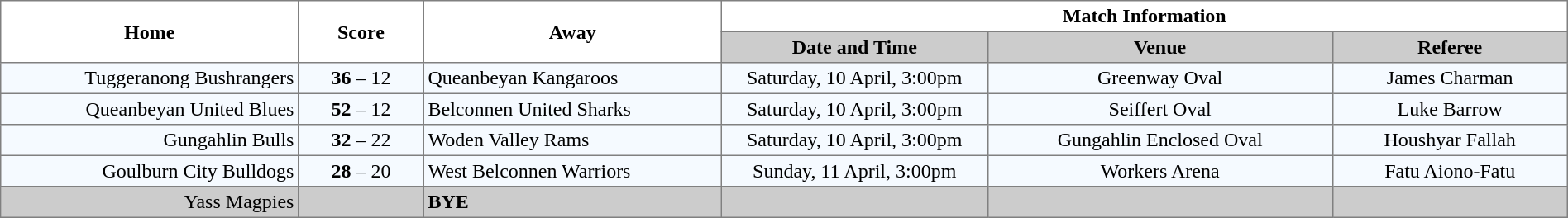<table width="100%" cellspacing="0" cellpadding="3" border="1" style="border-collapse:collapse;  text-align:center;">
<tr>
<th rowspan="2" width="19%">Home</th>
<th rowspan="2" width="8%">Score</th>
<th rowspan="2" width="19%">Away</th>
<th colspan="3">Match Information</th>
</tr>
<tr bgcolor="#CCCCCC">
<th width="17%">Date and Time</th>
<th width="22%">Venue</th>
<th width="50%">Referee</th>
</tr>
<tr style="text-align:center; background:#f5faff;">
<td align="right">Tuggeranong Bushrangers </td>
<td><strong>36</strong> – 12</td>
<td align="left"> Queanbeyan Kangaroos</td>
<td>Saturday, 10 April, 3:00pm</td>
<td>Greenway Oval</td>
<td>James Charman</td>
</tr>
<tr style="text-align:center; background:#f5faff;">
<td align="right">Queanbeyan United Blues </td>
<td><strong>52</strong> – 12</td>
<td align="left"> Belconnen United Sharks</td>
<td>Saturday, 10 April, 3:00pm</td>
<td>Seiffert Oval</td>
<td>Luke Barrow</td>
</tr>
<tr style="text-align:center; background:#f5faff;">
<td align="right">Gungahlin Bulls </td>
<td><strong>32</strong> – 22</td>
<td align="left"> Woden Valley Rams</td>
<td>Saturday, 10 April, 3:00pm</td>
<td>Gungahlin Enclosed Oval</td>
<td>Houshyar Fallah</td>
</tr>
<tr style="text-align:center; background:#f5faff;">
<td align="right">Goulburn City Bulldogs </td>
<td><strong>28</strong> – 20</td>
<td align="left"> West Belconnen Warriors</td>
<td>Sunday, 11 April, 3:00pm</td>
<td>Workers Arena</td>
<td>Fatu Aiono-Fatu</td>
</tr>
<tr style="text-align:center; background:#CCCCCC;">
<td align="right">Yass Magpies </td>
<td></td>
<td align="left"><strong>BYE</strong></td>
<td></td>
<td></td>
<td></td>
</tr>
</table>
